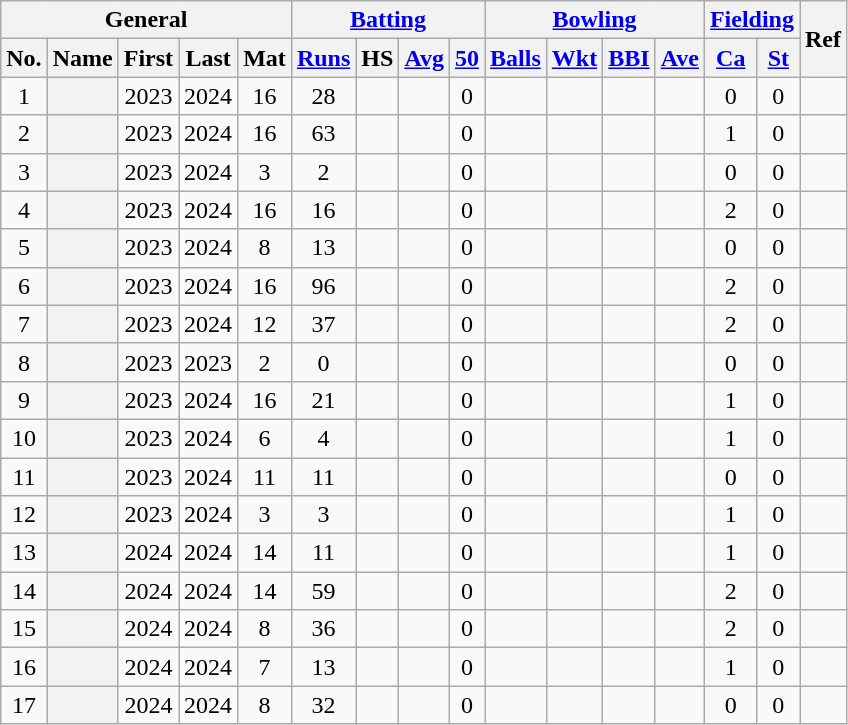<table class="wikitable plainrowheaders sortable">
<tr align="center">
<th scope="col" colspan=5 class="unsortable">General</th>
<th scope="col" colspan=4 class="unsortable"><a href='#'>Batting</a></th>
<th scope="col" colspan=4 class="unsortable"><a href='#'>Bowling</a></th>
<th scope="col" colspan=2 class="unsortable"><a href='#'>Fielding</a></th>
<th scope="col" rowspan=2 class="unsortable">Ref</th>
</tr>
<tr align="center">
<th scope="col">No.</th>
<th scope="col">Name</th>
<th scope="col">First</th>
<th scope="col">Last</th>
<th scope="col">Mat</th>
<th scope="col"><a href='#'>Runs</a></th>
<th scope="col">HS</th>
<th scope="col"><a href='#'>Avg</a></th>
<th scope="col"><a href='#'>50</a></th>
<th scope="col"><a href='#'>Balls</a></th>
<th scope="col"><a href='#'>Wkt</a></th>
<th scope="col"><a href='#'>BBI</a></th>
<th scope="col"><a href='#'>Ave</a></th>
<th scope="col"><a href='#'>Ca</a></th>
<th scope="col"><a href='#'>St</a></th>
</tr>
<tr align="center">
<td>1</td>
<th scope="row"></th>
<td>2023</td>
<td>2024</td>
<td>16</td>
<td>28</td>
<td></td>
<td></td>
<td>0</td>
<td></td>
<td></td>
<td></td>
<td></td>
<td>0</td>
<td>0</td>
<td></td>
</tr>
<tr align="center">
<td>2</td>
<th scope="row"></th>
<td>2023</td>
<td>2024</td>
<td>16</td>
<td>63</td>
<td></td>
<td></td>
<td>0</td>
<td></td>
<td></td>
<td></td>
<td></td>
<td>1</td>
<td>0</td>
<td></td>
</tr>
<tr align="center">
<td>3</td>
<th scope="row"></th>
<td>2023</td>
<td>2024</td>
<td>3</td>
<td>2</td>
<td></td>
<td></td>
<td>0</td>
<td></td>
<td></td>
<td></td>
<td></td>
<td>0</td>
<td>0</td>
<td></td>
</tr>
<tr align="center">
<td>4</td>
<th scope="row"></th>
<td>2023</td>
<td>2024</td>
<td>16</td>
<td>16</td>
<td></td>
<td></td>
<td>0</td>
<td></td>
<td></td>
<td></td>
<td></td>
<td>2</td>
<td>0</td>
<td></td>
</tr>
<tr align="center">
<td>5</td>
<th scope="row"></th>
<td>2023</td>
<td>2024</td>
<td>8</td>
<td>13</td>
<td></td>
<td></td>
<td>0</td>
<td></td>
<td></td>
<td></td>
<td></td>
<td>0</td>
<td>0</td>
<td></td>
</tr>
<tr align="center">
<td>6</td>
<th scope="row"></th>
<td>2023</td>
<td>2024</td>
<td>16</td>
<td>96</td>
<td></td>
<td></td>
<td>0</td>
<td></td>
<td></td>
<td></td>
<td></td>
<td>2</td>
<td>0</td>
<td></td>
</tr>
<tr align="center">
<td>7</td>
<th scope="row"></th>
<td>2023</td>
<td>2024</td>
<td>12</td>
<td>37</td>
<td></td>
<td></td>
<td>0</td>
<td></td>
<td></td>
<td></td>
<td></td>
<td>2</td>
<td>0</td>
<td></td>
</tr>
<tr align="center">
<td>8</td>
<th scope="row"></th>
<td>2023</td>
<td>2023</td>
<td>2</td>
<td>0</td>
<td></td>
<td></td>
<td>0</td>
<td></td>
<td></td>
<td></td>
<td></td>
<td>0</td>
<td>0</td>
<td></td>
</tr>
<tr align="center">
<td>9</td>
<th scope="row"></th>
<td>2023</td>
<td>2024</td>
<td>16</td>
<td>21</td>
<td></td>
<td></td>
<td>0</td>
<td></td>
<td></td>
<td></td>
<td></td>
<td>1</td>
<td>0</td>
<td></td>
</tr>
<tr align="center">
<td>10</td>
<th scope="row"></th>
<td>2023</td>
<td>2024</td>
<td>6</td>
<td>4</td>
<td></td>
<td></td>
<td>0</td>
<td></td>
<td></td>
<td></td>
<td></td>
<td>1</td>
<td>0</td>
<td></td>
</tr>
<tr align="center">
<td>11</td>
<th scope="row"></th>
<td>2023</td>
<td>2024</td>
<td>11</td>
<td>11</td>
<td></td>
<td></td>
<td>0</td>
<td></td>
<td></td>
<td></td>
<td></td>
<td>0</td>
<td>0</td>
<td></td>
</tr>
<tr align="center">
<td>12</td>
<th scope="row"></th>
<td>2023</td>
<td>2024</td>
<td>3</td>
<td>3</td>
<td></td>
<td></td>
<td>0</td>
<td></td>
<td></td>
<td></td>
<td></td>
<td>1</td>
<td>0</td>
<td></td>
</tr>
<tr align="center">
<td>13</td>
<th scope="row"></th>
<td>2024</td>
<td>2024</td>
<td>14</td>
<td>11</td>
<td></td>
<td></td>
<td>0</td>
<td></td>
<td></td>
<td></td>
<td></td>
<td>1</td>
<td>0</td>
<td></td>
</tr>
<tr align="center">
<td>14</td>
<th scope="row"></th>
<td>2024</td>
<td>2024</td>
<td>14</td>
<td>59</td>
<td></td>
<td></td>
<td>0</td>
<td></td>
<td></td>
<td></td>
<td></td>
<td>2</td>
<td>0</td>
<td></td>
</tr>
<tr align="center">
<td>15</td>
<th scope="row"></th>
<td>2024</td>
<td>2024</td>
<td>8</td>
<td>36</td>
<td></td>
<td></td>
<td>0</td>
<td></td>
<td></td>
<td></td>
<td></td>
<td>2</td>
<td>0</td>
<td></td>
</tr>
<tr align="center">
<td>16</td>
<th scope="row"></th>
<td>2024</td>
<td>2024</td>
<td>7</td>
<td>13</td>
<td></td>
<td></td>
<td>0</td>
<td></td>
<td></td>
<td></td>
<td></td>
<td>1</td>
<td>0</td>
<td></td>
</tr>
<tr align="center">
<td>17</td>
<th scope="row"></th>
<td>2024</td>
<td>2024</td>
<td>8</td>
<td>32</td>
<td></td>
<td></td>
<td>0</td>
<td></td>
<td></td>
<td></td>
<td></td>
<td>0</td>
<td>0</td>
<td></td>
</tr>
</table>
